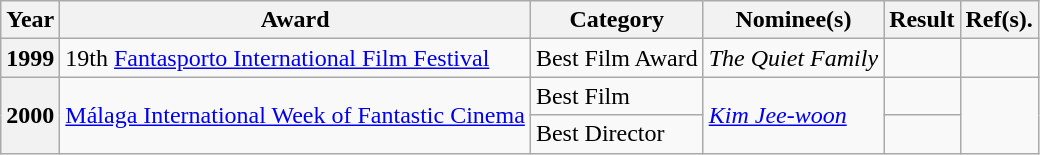<table class="wikitable plainrowheaders sortable">
<tr>
<th scope="col">Year</th>
<th scope="col">Award</th>
<th scope="col">Category</th>
<th scope="col">Nominee(s)</th>
<th scope="col">Result</th>
<th scope="col">Ref(s).</th>
</tr>
<tr>
<th scope="row">1999</th>
<td>19th <a href='#'>Fantasporto International Film Festival</a></td>
<td>Best Film Award</td>
<td><em>The Quiet Family</em></td>
<td></td>
<td></td>
</tr>
<tr>
<th rowspan="2" scope="row">2000</th>
<td rowspan="2"><a href='#'>Málaga International Week of Fantastic Cinema</a></td>
<td>Best Film</td>
<td rowspan="2"><em><a href='#'>Kim Jee-woon</a></em></td>
<td></td>
<td rowspan="2"></td>
</tr>
<tr>
<td>Best Director</td>
<td></td>
</tr>
</table>
